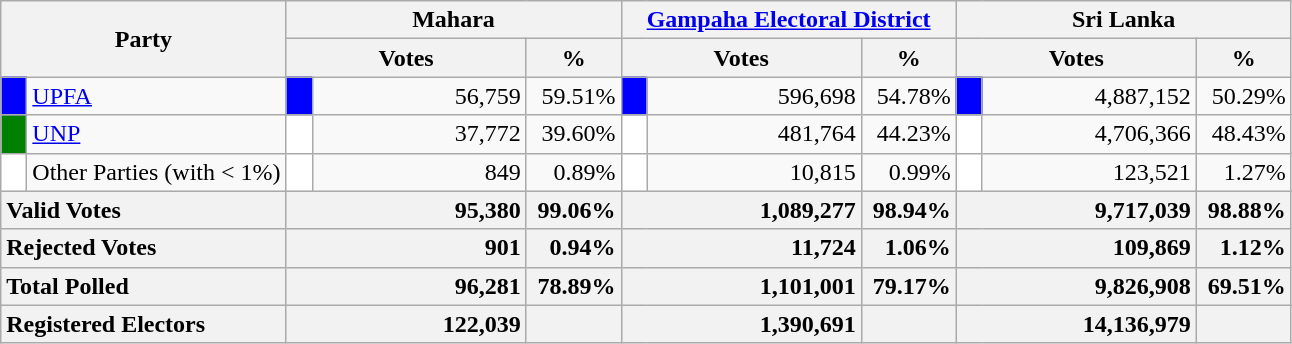<table class="wikitable">
<tr>
<th colspan="2" width="144px"rowspan="2">Party</th>
<th colspan="3" width="216px">Mahara</th>
<th colspan="3" width="216px"><a href='#'>Gampaha Electoral District</a></th>
<th colspan="3" width="216px">Sri Lanka</th>
</tr>
<tr>
<th colspan="2" width="144px">Votes</th>
<th>%</th>
<th colspan="2" width="144px">Votes</th>
<th>%</th>
<th colspan="2" width="144px">Votes</th>
<th>%</th>
</tr>
<tr>
<td style="background-color:blue;" width="10px"></td>
<td style="text-align:left;"><a href='#'>UPFA</a></td>
<td style="background-color:blue;" width="10px"></td>
<td style="text-align:right;">56,759</td>
<td style="text-align:right;">59.51%</td>
<td style="background-color:blue;" width="10px"></td>
<td style="text-align:right;">596,698</td>
<td style="text-align:right;">54.78%</td>
<td style="background-color:blue;" width="10px"></td>
<td style="text-align:right;">4,887,152</td>
<td style="text-align:right;">50.29%</td>
</tr>
<tr>
<td style="background-color:green;" width="10px"></td>
<td style="text-align:left;"><a href='#'>UNP</a></td>
<td style="background-color:white;" width="10px"></td>
<td style="text-align:right;">37,772</td>
<td style="text-align:right;">39.60%</td>
<td style="background-color:white;" width="10px"></td>
<td style="text-align:right;">481,764</td>
<td style="text-align:right;">44.23%</td>
<td style="background-color:white;" width="10px"></td>
<td style="text-align:right;">4,706,366</td>
<td style="text-align:right;">48.43%</td>
</tr>
<tr>
<td style="background-color:white;" width="10px"></td>
<td style="text-align:left;">Other Parties (with < 1%)</td>
<td style="background-color:white;" width="10px"></td>
<td style="text-align:right;">849</td>
<td style="text-align:right;">0.89%</td>
<td style="background-color:white;" width="10px"></td>
<td style="text-align:right;">10,815</td>
<td style="text-align:right;">0.99%</td>
<td style="background-color:white;" width="10px"></td>
<td style="text-align:right;">123,521</td>
<td style="text-align:right;">1.27%</td>
</tr>
<tr>
<th colspan="2" width="144px"style="text-align:left;">Valid Votes</th>
<th style="text-align:right;"colspan="2" width="144px">95,380</th>
<th style="text-align:right;">99.06%</th>
<th style="text-align:right;"colspan="2" width="144px">1,089,277</th>
<th style="text-align:right;">98.94%</th>
<th style="text-align:right;"colspan="2" width="144px">9,717,039</th>
<th style="text-align:right;">98.88%</th>
</tr>
<tr>
<th colspan="2" width="144px"style="text-align:left;">Rejected Votes</th>
<th style="text-align:right;"colspan="2" width="144px">901</th>
<th style="text-align:right;">0.94%</th>
<th style="text-align:right;"colspan="2" width="144px">11,724</th>
<th style="text-align:right;">1.06%</th>
<th style="text-align:right;"colspan="2" width="144px">109,869</th>
<th style="text-align:right;">1.12%</th>
</tr>
<tr>
<th colspan="2" width="144px"style="text-align:left;">Total Polled</th>
<th style="text-align:right;"colspan="2" width="144px">96,281</th>
<th style="text-align:right;">78.89%</th>
<th style="text-align:right;"colspan="2" width="144px">1,101,001</th>
<th style="text-align:right;">79.17%</th>
<th style="text-align:right;"colspan="2" width="144px">9,826,908</th>
<th style="text-align:right;">69.51%</th>
</tr>
<tr>
<th colspan="2" width="144px"style="text-align:left;">Registered Electors</th>
<th style="text-align:right;"colspan="2" width="144px">122,039</th>
<th></th>
<th style="text-align:right;"colspan="2" width="144px">1,390,691</th>
<th></th>
<th style="text-align:right;"colspan="2" width="144px">14,136,979</th>
<th></th>
</tr>
</table>
